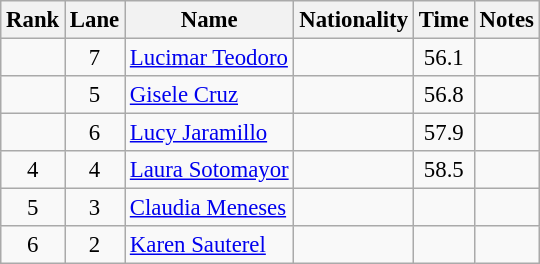<table class="wikitable sortable" style="text-align:center;font-size:95%">
<tr>
<th>Rank</th>
<th>Lane</th>
<th>Name</th>
<th>Nationality</th>
<th>Time</th>
<th>Notes</th>
</tr>
<tr>
<td></td>
<td>7</td>
<td align=left><a href='#'>Lucimar Teodoro</a></td>
<td align=left></td>
<td>56.1</td>
<td></td>
</tr>
<tr>
<td></td>
<td>5</td>
<td align=left><a href='#'>Gisele Cruz</a></td>
<td align=left></td>
<td>56.8</td>
<td></td>
</tr>
<tr>
<td></td>
<td>6</td>
<td align=left><a href='#'>Lucy Jaramillo</a></td>
<td align=left></td>
<td>57.9</td>
<td></td>
</tr>
<tr>
<td>4</td>
<td>4</td>
<td align=left><a href='#'>Laura Sotomayor</a></td>
<td align=left></td>
<td>58.5</td>
<td></td>
</tr>
<tr>
<td>5</td>
<td>3</td>
<td align=left><a href='#'>Claudia Meneses</a></td>
<td align=left></td>
<td></td>
<td></td>
</tr>
<tr>
<td>6</td>
<td>2</td>
<td align=left><a href='#'>Karen Sauterel</a></td>
<td align=left></td>
<td></td>
<td></td>
</tr>
</table>
